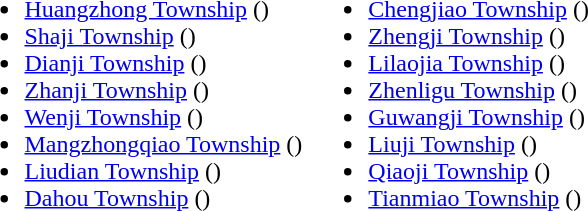<table>
<tr>
<td valign="top"><br><ul><li><a href='#'>Huangzhong Township</a> ()</li><li><a href='#'>Shaji Township</a> ()</li><li><a href='#'>Dianji Township</a> ()</li><li><a href='#'>Zhanji Township</a> ()</li><li><a href='#'>Wenji Township</a> ()</li><li><a href='#'>Mangzhongqiao Township</a> ()</li><li><a href='#'>Liudian Township</a> ()</li><li><a href='#'>Dahou Township</a> ()</li></ul></td>
<td valign="top"><br><ul><li><a href='#'>Chengjiao Township</a> ()</li><li><a href='#'>Zhengji Township</a> ()</li><li><a href='#'>Lilaojia Township</a> ()</li><li><a href='#'>Zhenligu Township</a> ()</li><li><a href='#'>Guwangji Township</a> ()</li><li><a href='#'>Liuji Township</a> ()</li><li><a href='#'>Qiaoji Township</a> ()</li><li><a href='#'>Tianmiao Township</a> ()</li></ul></td>
</tr>
</table>
